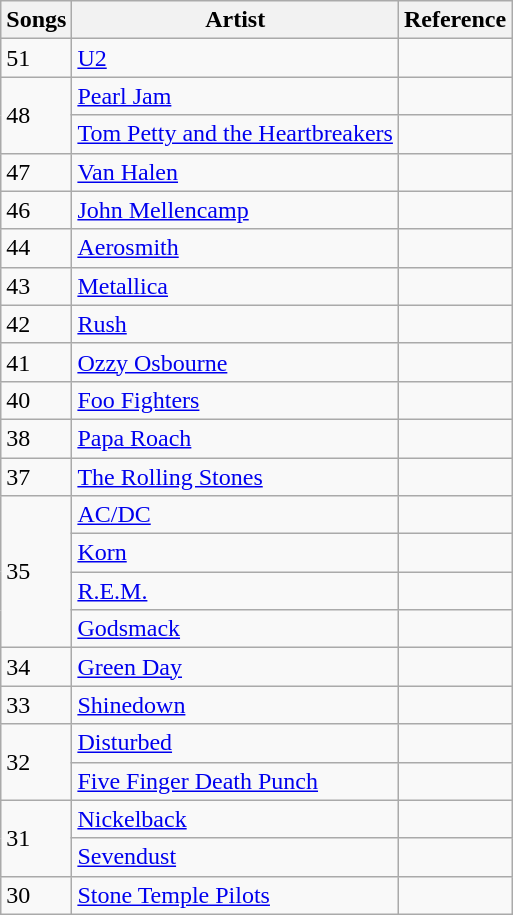<table class="wikitable">
<tr>
<th>Songs</th>
<th>Artist</th>
<th>Reference</th>
</tr>
<tr>
<td>51</td>
<td><a href='#'>U2</a></td>
<td></td>
</tr>
<tr>
<td rowspan="2">48</td>
<td><a href='#'>Pearl Jam</a></td>
<td></td>
</tr>
<tr>
<td><a href='#'>Tom Petty and the Heartbreakers</a></td>
<td></td>
</tr>
<tr>
<td>47</td>
<td><a href='#'>Van Halen</a></td>
<td></td>
</tr>
<tr>
<td>46</td>
<td><a href='#'>John Mellencamp</a></td>
<td></td>
</tr>
<tr>
<td>44</td>
<td><a href='#'>Aerosmith</a></td>
<td></td>
</tr>
<tr>
<td>43</td>
<td><a href='#'>Metallica</a></td>
<td></td>
</tr>
<tr>
<td>42</td>
<td><a href='#'>Rush</a></td>
<td></td>
</tr>
<tr>
<td>41</td>
<td><a href='#'>Ozzy Osbourne</a></td>
<td></td>
</tr>
<tr>
<td>40</td>
<td><a href='#'>Foo Fighters</a></td>
<td></td>
</tr>
<tr>
<td>38</td>
<td><a href='#'>Papa Roach</a></td>
<td></td>
</tr>
<tr>
<td>37</td>
<td><a href='#'>The Rolling Stones</a></td>
<td></td>
</tr>
<tr>
<td rowspan="4">35</td>
<td><a href='#'>AC/DC</a></td>
<td></td>
</tr>
<tr>
<td><a href='#'>Korn</a></td>
<td></td>
</tr>
<tr>
<td><a href='#'>R.E.M.</a></td>
<td></td>
</tr>
<tr>
<td><a href='#'>Godsmack</a></td>
<td></td>
</tr>
<tr>
<td>34</td>
<td><a href='#'>Green Day</a></td>
<td></td>
</tr>
<tr>
<td>33</td>
<td><a href='#'>Shinedown</a></td>
<td></td>
</tr>
<tr>
<td rowspan="2">32</td>
<td><a href='#'>Disturbed</a></td>
<td></td>
</tr>
<tr>
<td><a href='#'>Five Finger Death Punch</a></td>
<td></td>
</tr>
<tr>
<td rowspan="2">31</td>
<td><a href='#'>Nickelback</a></td>
<td></td>
</tr>
<tr>
<td><a href='#'>Sevendust</a></td>
<td></td>
</tr>
<tr>
<td>30</td>
<td><a href='#'>Stone Temple Pilots</a></td>
<td></td>
</tr>
</table>
